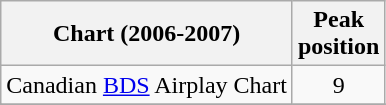<table class="wikitable">
<tr>
<th>Chart (2006-2007)</th>
<th>Peak<br>position</th>
</tr>
<tr>
<td>Canadian <a href='#'>BDS</a> Airplay Chart</td>
<td align="center">9</td>
</tr>
<tr>
</tr>
<tr>
</tr>
<tr>
</tr>
</table>
